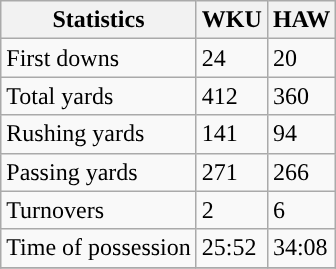<table class="wikitable">
<tr>
<th>Statistics</th>
<th>WKU</th>
<th>HAW</th>
</tr>
<tr>
<td>First downs</td>
<td>24</td>
<td>20</td>
</tr>
<tr>
<td>Total yards</td>
<td>412</td>
<td>360</td>
</tr>
<tr>
<td>Rushing yards</td>
<td>141</td>
<td>94</td>
</tr>
<tr>
<td>Passing yards</td>
<td>271</td>
<td>266</td>
</tr>
<tr>
<td>Turnovers</td>
<td>2</td>
<td>6</td>
</tr>
<tr>
<td>Time of possession</td>
<td>25:52</td>
<td>34:08</td>
</tr>
<tr>
</tr>
</table>
